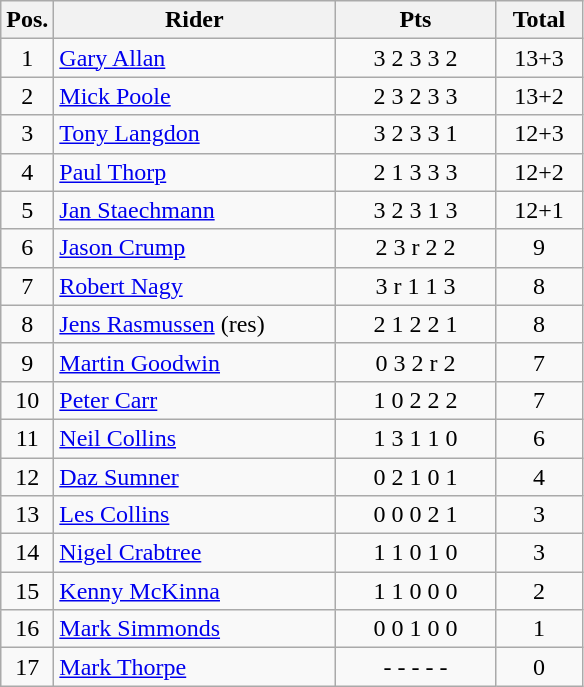<table class=wikitable>
<tr>
<th width=25px>Pos.</th>
<th width=180px>Rider</th>
<th width=100px>Pts</th>
<th width=50px>Total</th>
</tr>
<tr align=center >
<td>1</td>
<td align=left> <a href='#'>Gary Allan</a></td>
<td>3	2	3	3	2</td>
<td>13+3</td>
</tr>
<tr align=center>
<td>2</td>
<td align=left> <a href='#'>Mick Poole</a></td>
<td>2	3	2	3	3</td>
<td>13+2</td>
</tr>
<tr align=center>
<td>3</td>
<td align=left> <a href='#'>Tony Langdon</a></td>
<td>3	2	3	3	1</td>
<td>12+3</td>
</tr>
<tr align=center>
<td>4</td>
<td align=left> <a href='#'>Paul Thorp</a></td>
<td>2	1	3	3	3</td>
<td>12+2</td>
</tr>
<tr align=center>
<td>5</td>
<td align=left> <a href='#'>Jan Staechmann</a></td>
<td>3	2	3	1	3</td>
<td>12+1</td>
</tr>
<tr align=center>
<td>6</td>
<td align=left> <a href='#'>Jason Crump</a></td>
<td>2	3	r	2	2</td>
<td>9</td>
</tr>
<tr align=center>
<td>7</td>
<td align=left> <a href='#'>Robert Nagy</a></td>
<td>3	r	1	1	3</td>
<td>8</td>
</tr>
<tr align=center>
<td>8</td>
<td align=left> <a href='#'>Jens Rasmussen</a> (res)</td>
<td>2	1	2	2	1</td>
<td>8</td>
</tr>
<tr align=center>
<td>9</td>
<td align=left> <a href='#'>Martin Goodwin</a></td>
<td>0	3	2	r	2</td>
<td>7</td>
</tr>
<tr align=center>
<td>10</td>
<td align=left> <a href='#'>Peter Carr</a></td>
<td>1	0	2	2	2</td>
<td>7</td>
</tr>
<tr align=center>
<td>11</td>
<td align=left> <a href='#'>Neil Collins</a></td>
<td>1	3	1	1	0</td>
<td>6</td>
</tr>
<tr align=center>
<td>12</td>
<td align=left> <a href='#'>Daz Sumner</a></td>
<td>0	2	1	0	1</td>
<td>4</td>
</tr>
<tr align=center>
<td>13</td>
<td align=left> <a href='#'>Les Collins</a></td>
<td>0	0	0	2	1</td>
<td>3</td>
</tr>
<tr align=center>
<td>14</td>
<td align=left> <a href='#'>Nigel Crabtree</a></td>
<td>1	1	0	1	0</td>
<td>3</td>
</tr>
<tr align=center>
<td>15</td>
<td align=left> <a href='#'>Kenny McKinna</a></td>
<td>1	1	0	0	0</td>
<td>2</td>
</tr>
<tr align=center>
<td>16</td>
<td align=left> <a href='#'>Mark Simmonds</a></td>
<td>0	0	1	0	0</td>
<td>1</td>
</tr>
<tr align=center>
<td>17</td>
<td align=left> <a href='#'>Mark Thorpe</a></td>
<td>- - - - -</td>
<td>0</td>
</tr>
</table>
